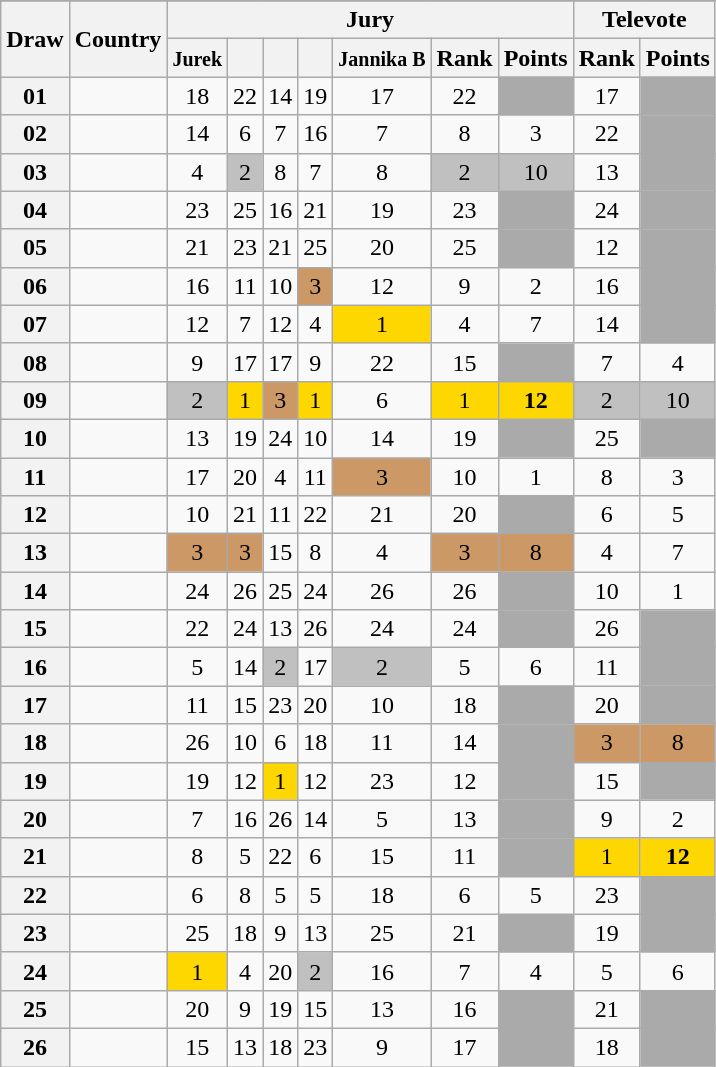<table class="sortable wikitable collapsible plainrowheaders" style="text-align:center;">
<tr>
</tr>
<tr>
<th scope="col" rowspan="2">Draw</th>
<th scope="col" rowspan="2">Country</th>
<th scope="col" colspan="7">Jury</th>
<th scope="col" colspan="2">Televote</th>
</tr>
<tr>
<th scope="col"><small>Jurek</small></th>
<th scope="col"><small></small></th>
<th scope="col"><small></small></th>
<th scope="col"><small></small></th>
<th scope="col"><small>Jannika B</small></th>
<th scope="col">Rank</th>
<th scope="col">Points</th>
<th scope="col">Rank</th>
<th scope="col">Points</th>
</tr>
<tr>
<th scope="row" style="text-align:center;">01</th>
<td style="text-align:left;"></td>
<td>18</td>
<td>22</td>
<td>14</td>
<td>19</td>
<td>17</td>
<td>22</td>
<td style="background:#AAAAAA;"></td>
<td>17</td>
<td style="background:#AAAAAA;"></td>
</tr>
<tr>
<th scope="row" style="text-align:center;">02</th>
<td style="text-align:left;"></td>
<td>14</td>
<td>6</td>
<td>7</td>
<td>16</td>
<td>7</td>
<td>8</td>
<td>3</td>
<td>22</td>
<td style="background:#AAAAAA;"></td>
</tr>
<tr>
<th scope="row" style="text-align:center;">03</th>
<td style="text-align:left;"></td>
<td>4</td>
<td style="background:silver;">2</td>
<td>8</td>
<td>7</td>
<td>8</td>
<td style="background:silver;">2</td>
<td style="background:silver;">10</td>
<td>13</td>
<td style="background:#AAAAAA;"></td>
</tr>
<tr>
<th scope="row" style="text-align:center;">04</th>
<td style="text-align:left;"></td>
<td>23</td>
<td>25</td>
<td>16</td>
<td>21</td>
<td>19</td>
<td>23</td>
<td style="background:#AAAAAA;"></td>
<td>24</td>
<td style="background:#AAAAAA;"></td>
</tr>
<tr>
<th scope="row" style="text-align:center;">05</th>
<td style="text-align:left;"></td>
<td>21</td>
<td>23</td>
<td>21</td>
<td>25</td>
<td>20</td>
<td>25</td>
<td style="background:#AAAAAA;"></td>
<td>12</td>
<td style="background:#AAAAAA;"></td>
</tr>
<tr>
<th scope="row" style="text-align:center;">06</th>
<td style="text-align:left;"></td>
<td>16</td>
<td>11</td>
<td>10</td>
<td style="background:#CC9966;">3</td>
<td>12</td>
<td>9</td>
<td>2</td>
<td>16</td>
<td style="background:#AAAAAA;"></td>
</tr>
<tr>
<th scope="row" style="text-align:center;">07</th>
<td style="text-align:left;"></td>
<td>12</td>
<td>7</td>
<td>12</td>
<td>4</td>
<td style="background:gold;">1</td>
<td>4</td>
<td>7</td>
<td>14</td>
<td style="background:#AAAAAA;"></td>
</tr>
<tr>
<th scope="row" style="text-align:center;">08</th>
<td style="text-align:left;"></td>
<td>9</td>
<td>17</td>
<td>17</td>
<td>9</td>
<td>22</td>
<td>15</td>
<td style="background:#AAAAAA;"></td>
<td>7</td>
<td>4</td>
</tr>
<tr>
<th scope="row" style="text-align:center;">09</th>
<td style="text-align:left;"></td>
<td style="background:silver;">2</td>
<td style="background:gold;">1</td>
<td style="background:#CC9966;">3</td>
<td style="background:gold;">1</td>
<td>6</td>
<td style="background:gold;">1</td>
<td style="background:gold;"><strong>12</strong></td>
<td style="background:silver;">2</td>
<td style="background:silver;">10</td>
</tr>
<tr>
<th scope="row" style="text-align:center;">10</th>
<td style="text-align:left;"></td>
<td>13</td>
<td>19</td>
<td>24</td>
<td>10</td>
<td>14</td>
<td>19</td>
<td style="background:#AAAAAA;"></td>
<td>25</td>
<td style="background:#AAAAAA;"></td>
</tr>
<tr>
<th scope="row" style="text-align:center;">11</th>
<td style="text-align:left;"></td>
<td>17</td>
<td>20</td>
<td>4</td>
<td>11</td>
<td style="background:#CC9966;">3</td>
<td>10</td>
<td>1</td>
<td>8</td>
<td>3</td>
</tr>
<tr>
<th scope="row" style="text-align:center;">12</th>
<td style="text-align:left;"></td>
<td>10</td>
<td>21</td>
<td>11</td>
<td>22</td>
<td>21</td>
<td>20</td>
<td style="background:#AAAAAA;"></td>
<td>6</td>
<td>5</td>
</tr>
<tr>
<th scope="row" style="text-align:center;">13</th>
<td style="text-align:left;"></td>
<td style="background:#CC9966;">3</td>
<td style="background:#CC9966;">3</td>
<td>15</td>
<td>8</td>
<td>4</td>
<td style="background:#CC9966;">3</td>
<td style="background:#CC9966;">8</td>
<td>4</td>
<td>7</td>
</tr>
<tr>
<th scope="row" style="text-align:center;">14</th>
<td style="text-align:left;"></td>
<td>24</td>
<td>26</td>
<td>25</td>
<td>24</td>
<td>26</td>
<td>26</td>
<td style="background:#AAAAAA;"></td>
<td>10</td>
<td>1</td>
</tr>
<tr>
<th scope="row" style="text-align:center;">15</th>
<td style="text-align:left;"></td>
<td>22</td>
<td>24</td>
<td>13</td>
<td>26</td>
<td>24</td>
<td>24</td>
<td style="background:#AAAAAA;"></td>
<td>26</td>
<td style="background:#AAAAAA;"></td>
</tr>
<tr>
<th scope="row" style="text-align:center;">16</th>
<td style="text-align:left;"></td>
<td>5</td>
<td>14</td>
<td style="background:silver;">2</td>
<td>17</td>
<td style="background:silver;">2</td>
<td>5</td>
<td>6</td>
<td>11</td>
<td style="background:#AAAAAA;"></td>
</tr>
<tr>
<th scope="row" style="text-align:center;">17</th>
<td style="text-align:left;"></td>
<td>11</td>
<td>15</td>
<td>23</td>
<td>20</td>
<td>10</td>
<td>18</td>
<td style="background:#AAAAAA;"></td>
<td>20</td>
<td style="background:#AAAAAA;"></td>
</tr>
<tr>
<th scope="row" style="text-align:center;">18</th>
<td style="text-align:left;"></td>
<td>26</td>
<td>10</td>
<td>6</td>
<td>18</td>
<td>11</td>
<td>14</td>
<td style="background:#AAAAAA;"></td>
<td style="background:#CC9966;">3</td>
<td style="background:#CC9966;">8</td>
</tr>
<tr>
<th scope="row" style="text-align:center;">19</th>
<td style="text-align:left;"></td>
<td>19</td>
<td>12</td>
<td style="background:gold;">1</td>
<td>12</td>
<td>23</td>
<td>12</td>
<td style="background:#AAAAAA;"></td>
<td>15</td>
<td style="background:#AAAAAA;"></td>
</tr>
<tr>
<th scope="row" style="text-align:center;">20</th>
<td style="text-align:left;"></td>
<td>7</td>
<td>16</td>
<td>26</td>
<td>14</td>
<td>5</td>
<td>13</td>
<td style="background:#AAAAAA;"></td>
<td>9</td>
<td>2</td>
</tr>
<tr>
<th scope="row" style="text-align:center;">21</th>
<td style="text-align:left;"></td>
<td>8</td>
<td>5</td>
<td>22</td>
<td>6</td>
<td>15</td>
<td>11</td>
<td style="background:#AAAAAA;"></td>
<td style="background:gold;">1</td>
<td style="background:gold;"><strong>12</strong></td>
</tr>
<tr>
<th scope="row" style="text-align:center;">22</th>
<td style="text-align:left;"></td>
<td>6</td>
<td>8</td>
<td>5</td>
<td>5</td>
<td>18</td>
<td>6</td>
<td>5</td>
<td>23</td>
<td style="background:#AAAAAA;"></td>
</tr>
<tr>
<th scope="row" style="text-align:center;">23</th>
<td style="text-align:left;"></td>
<td>25</td>
<td>18</td>
<td>9</td>
<td>13</td>
<td>25</td>
<td>21</td>
<td style="background:#AAAAAA;"></td>
<td>19</td>
<td style="background:#AAAAAA;"></td>
</tr>
<tr>
<th scope="row" style="text-align:center;">24</th>
<td style="text-align:left;"></td>
<td style="background:gold;">1</td>
<td>4</td>
<td>20</td>
<td style="background:silver;">2</td>
<td>16</td>
<td>7</td>
<td>4</td>
<td>5</td>
<td>6</td>
</tr>
<tr>
<th scope="row" style="text-align:center;">25</th>
<td style="text-align:left;"></td>
<td>20</td>
<td>9</td>
<td>19</td>
<td>15</td>
<td>13</td>
<td>16</td>
<td style="background:#AAAAAA;"></td>
<td>21</td>
<td style="background:#AAAAAA;"></td>
</tr>
<tr>
<th scope="row" style="text-align:center;">26</th>
<td style="text-align:left;"></td>
<td>15</td>
<td>13</td>
<td>18</td>
<td>23</td>
<td>9</td>
<td>17</td>
<td style="background:#AAAAAA;"></td>
<td>18</td>
<td style="background:#AAAAAA;"></td>
</tr>
</table>
